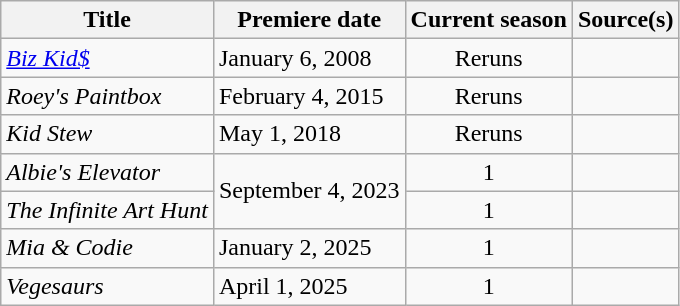<table class="wikitable sortable">
<tr>
<th>Title</th>
<th>Premiere date</th>
<th>Current season</th>
<th>Source(s)</th>
</tr>
<tr>
<td><em><a href='#'>Biz Kid$</a></em></td>
<td>January 6, 2008</td>
<td scope="row" style="text-align:center;">Reruns</td>
<td></td>
</tr>
<tr>
<td><em>Roey's Paintbox</em></td>
<td>February 4, 2015</td>
<td scope="row" style="text-align:center;">Reruns</td>
<td></td>
</tr>
<tr>
<td><em>Kid Stew</em></td>
<td>May 1, 2018</td>
<td scope="row" style="text-align:center;">Reruns</td>
<td></td>
</tr>
<tr>
<td><em>Albie's Elevator</em></td>
<td rowspan=2>September 4, 2023</td>
<td scope="row" style="text-align:center;">1</td>
<td></td>
</tr>
<tr>
<td><em>The Infinite Art Hunt</em></td>
<td scope="row" style="text-align:center;">1</td>
<td></td>
</tr>
<tr>
<td><em>Mia & Codie</em></td>
<td>January 2, 2025</td>
<td scope="row" style="text-align:center;">1</td>
<td></td>
</tr>
<tr>
<td><em>Vegesaurs</em></td>
<td>April 1, 2025</td>
<td scope="row" style="text-align:center;">1</td>
<td></td>
</tr>
</table>
